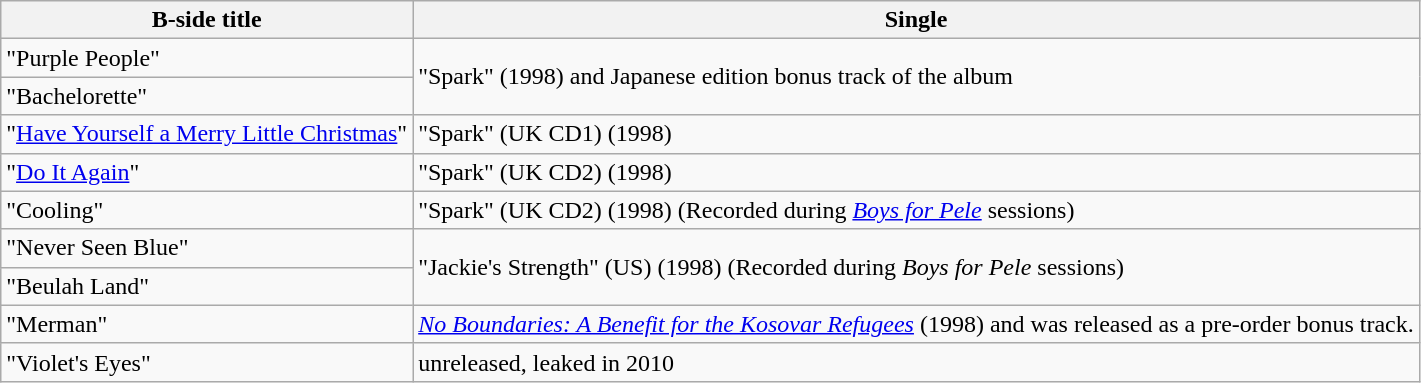<table class="wikitable">
<tr>
<th>B-side title</th>
<th>Single</th>
</tr>
<tr>
<td>"Purple People"</td>
<td rowspan="2">"Spark" (1998) and Japanese edition bonus track of the album</td>
</tr>
<tr>
<td>"Bachelorette"</td>
</tr>
<tr>
<td>"<a href='#'>Have Yourself a Merry Little Christmas</a>"</td>
<td>"Spark" (UK CD1) (1998)</td>
</tr>
<tr>
<td>"<a href='#'>Do It Again</a>"</td>
<td>"Spark" (UK CD2) (1998)</td>
</tr>
<tr>
<td>"Cooling"</td>
<td>"Spark" (UK CD2) (1998) (Recorded during <em><a href='#'>Boys for Pele</a></em> sessions)</td>
</tr>
<tr>
<td>"Never Seen Blue"</td>
<td rowspan="2">"Jackie's Strength" (US) (1998) (Recorded during <em>Boys for Pele</em> sessions)</td>
</tr>
<tr>
<td>"Beulah Land"</td>
</tr>
<tr>
<td>"Merman"</td>
<td><em><a href='#'>No Boundaries: A Benefit for the Kosovar Refugees</a></em> (1998) and was released as a pre-order bonus track.</td>
</tr>
<tr>
<td>"Violet's Eyes"</td>
<td>unreleased, leaked in 2010</td>
</tr>
</table>
